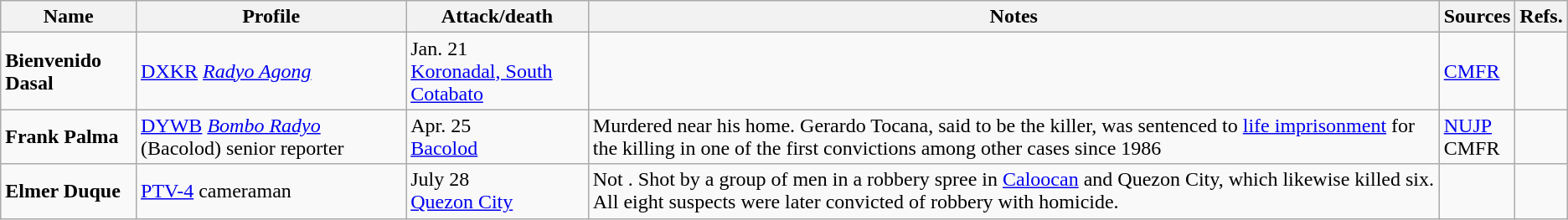<table class="wikitable">
<tr>
<th>Name</th>
<th>Profile</th>
<th>Attack/death</th>
<th>Notes</th>
<th>Sources</th>
<th>Refs.</th>
</tr>
<tr>
<td><strong>Bienvenido Dasal</strong></td>
<td><a href='#'>DXKR</a> <em><a href='#'>Radyo Agong</a></em></td>
<td>Jan. 21<br><a href='#'>Koronadal, South Cotabato</a></td>
<td></td>
<td><a href='#'>CMFR</a></td>
<td></td>
</tr>
<tr>
<td><strong>Frank Palma</strong></td>
<td><a href='#'>DYWB</a> <em><a href='#'>Bombo Radyo</a></em> (Bacolod) senior reporter<br></td>
<td>Apr. 25<br><a href='#'>Bacolod</a></td>
<td>Murdered near his home. Gerardo Tocana, said to be the killer, was sentenced to <a href='#'>life imprisonment</a> for the killing in one of the first convictions among other cases since 1986</td>
<td><a href='#'>NUJP</a><br>CMFR</td>
<td><br></td>
</tr>
<tr>
<td><strong>Elmer Duque</strong></td>
<td><a href='#'>PTV-4</a> cameraman</td>
<td>July 28<br><a href='#'>Quezon City</a></td>
<td>Not . Shot by a group of men in a robbery spree in <a href='#'>Caloocan</a> and Quezon City, which likewise killed six. All eight suspects were later convicted of robbery with homicide.</td>
<td></td>
<td></td>
</tr>
</table>
